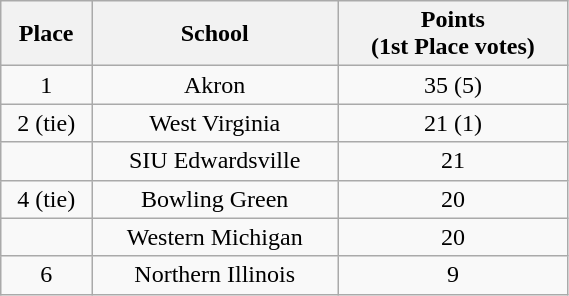<table class="wikitable" style="width:30%; text-align:center;">
<tr>
<th>Place</th>
<th>School</th>
<th>Points<br>(1st Place votes)</th>
</tr>
<tr>
<td>1</td>
<td>Akron</td>
<td>35 (5)</td>
</tr>
<tr>
<td>2 (tie)</td>
<td>West Virginia</td>
<td>21 (1)</td>
</tr>
<tr>
<td></td>
<td>SIU Edwardsville</td>
<td>21</td>
</tr>
<tr>
<td>4 (tie)</td>
<td>Bowling Green</td>
<td>20</td>
</tr>
<tr>
<td></td>
<td>Western Michigan</td>
<td>20</td>
</tr>
<tr>
<td>6</td>
<td>Northern Illinois</td>
<td>9</td>
</tr>
</table>
